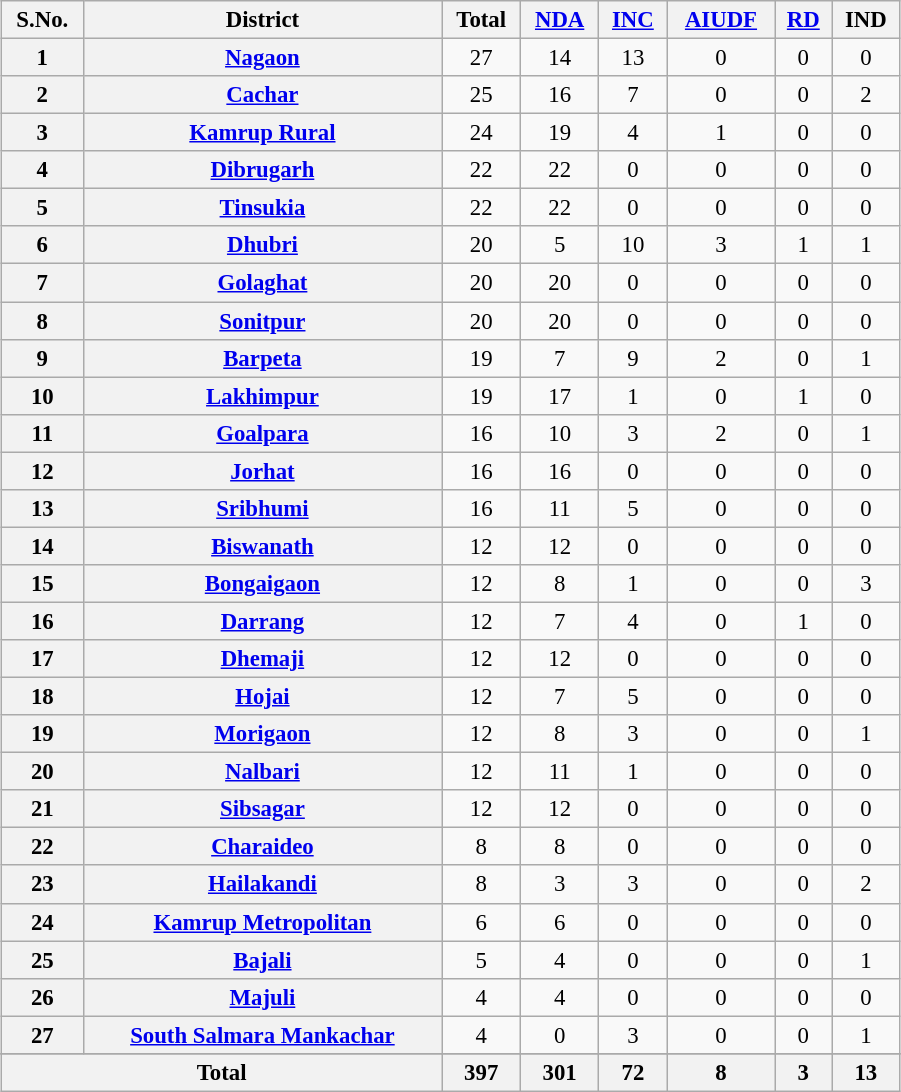<table class="wikitable plainrowheaders sortable mw-collapsible" style="text-align:center; font-size:95%; width:600px; clear:right; margin:0px 0px 0.5em 1em;">
<tr>
<th scope="col">S.No.</th>
<th scope="col">District</th>
<th scope="col">Total</th>
<th scope="col"><a href='#'>NDA</a></th>
<th scope="col"><a href='#'>INC</a></th>
<th scope="col"><a href='#'>AIUDF</a></th>
<th scope="col"><a href='#'>RD</a></th>
<th scope="col">IND</th>
</tr>
<tr>
<th scope="row">1</th>
<th scope="row"><a href='#'>Nagaon</a></th>
<td>27</td>
<td bgcolor=>14</td>
<td>13</td>
<td>0</td>
<td>0</td>
<td>0</td>
</tr>
<tr>
<th scope="row">2</th>
<th scope="row"><a href='#'>Cachar</a></th>
<td>25</td>
<td bgcolor=>16</td>
<td>7</td>
<td>0</td>
<td>0</td>
<td>2</td>
</tr>
<tr>
<th scope="row">3</th>
<th scope="row"><a href='#'>Kamrup Rural</a></th>
<td>24</td>
<td bgcolor=>19</td>
<td>4</td>
<td>1</td>
<td>0</td>
<td>0</td>
</tr>
<tr>
<th scope="row">4</th>
<th scope="row"><a href='#'>Dibrugarh</a></th>
<td>22</td>
<td bgcolor=>22</td>
<td>0</td>
<td>0</td>
<td>0</td>
<td>0</td>
</tr>
<tr>
<th scope="row">5</th>
<th scope="row"><a href='#'>Tinsukia</a></th>
<td>22</td>
<td bgcolor=>22</td>
<td>0</td>
<td>0</td>
<td>0</td>
<td>0</td>
</tr>
<tr>
<th scope="row">6</th>
<th scope="row"><a href='#'>Dhubri</a></th>
<td>20</td>
<td>5</td>
<td bgcolor=>10</td>
<td>3</td>
<td>1</td>
<td>1</td>
</tr>
<tr>
<th scope="row">7</th>
<th scope="row"><a href='#'>Golaghat</a></th>
<td>20</td>
<td bgcolor=>20</td>
<td>0</td>
<td>0</td>
<td>0</td>
<td>0</td>
</tr>
<tr>
<th scope="row">8</th>
<th scope="row"><a href='#'>Sonitpur</a></th>
<td>20</td>
<td bgcolor=>20</td>
<td>0</td>
<td>0</td>
<td>0</td>
<td>0</td>
</tr>
<tr>
<th scope="row">9</th>
<th scope="row"><a href='#'>Barpeta</a></th>
<td>19</td>
<td>7</td>
<td bgcolor=>9</td>
<td>2</td>
<td>0</td>
<td>1</td>
</tr>
<tr>
<th scope="row">10</th>
<th scope="row"><a href='#'>Lakhimpur</a></th>
<td>19</td>
<td bgcolor=>17</td>
<td>1</td>
<td>0</td>
<td>1</td>
<td>0</td>
</tr>
<tr>
<th scope="row">11</th>
<th scope="row"><a href='#'>Goalpara</a></th>
<td>16</td>
<td bgcolor=>10</td>
<td>3</td>
<td>2</td>
<td>0</td>
<td>1</td>
</tr>
<tr>
<th scope="row">12</th>
<th scope="row"><a href='#'>Jorhat</a></th>
<td>16</td>
<td bgcolor=>16</td>
<td>0</td>
<td>0</td>
<td>0</td>
<td>0</td>
</tr>
<tr>
<th scope="row">13</th>
<th scope="row"><a href='#'>Sribhumi</a></th>
<td>16</td>
<td bgcolor=>11</td>
<td>5</td>
<td>0</td>
<td>0</td>
<td>0</td>
</tr>
<tr>
<th scope="row">14</th>
<th scope="row"><a href='#'>Biswanath</a></th>
<td>12</td>
<td bgcolor=>12</td>
<td>0</td>
<td>0</td>
<td>0</td>
<td>0</td>
</tr>
<tr>
<th scope="row">15</th>
<th scope="row"><a href='#'>Bongaigaon</a></th>
<td>12</td>
<td bgcolor=>8</td>
<td>1</td>
<td>0</td>
<td>0</td>
<td>3</td>
</tr>
<tr>
<th scope="row">16</th>
<th scope="row"><a href='#'>Darrang</a></th>
<td>12</td>
<td bgcolor=>7</td>
<td>4</td>
<td>0</td>
<td>1</td>
<td>0</td>
</tr>
<tr>
<th scope="row">17</th>
<th scope="row"><a href='#'>Dhemaji</a></th>
<td>12</td>
<td bgcolor=>12</td>
<td>0</td>
<td>0</td>
<td>0</td>
<td>0</td>
</tr>
<tr>
<th scope="row">18</th>
<th scope="row"><a href='#'>Hojai</a></th>
<td>12</td>
<td bgcolor=>7</td>
<td>5</td>
<td>0</td>
<td>0</td>
<td>0</td>
</tr>
<tr>
<th scope="row">19</th>
<th scope="row"><a href='#'>Morigaon</a></th>
<td>12</td>
<td bgcolor=>8</td>
<td>3</td>
<td>0</td>
<td>0</td>
<td>1</td>
</tr>
<tr>
<th scope="row">20</th>
<th scope="row"><a href='#'>Nalbari</a></th>
<td>12</td>
<td bgcolor=>11</td>
<td>1</td>
<td>0</td>
<td>0</td>
<td>0</td>
</tr>
<tr>
<th scope="row">21</th>
<th scope="row"><a href='#'>Sibsagar</a></th>
<td>12</td>
<td bgcolor=>12</td>
<td>0</td>
<td>0</td>
<td>0</td>
<td>0</td>
</tr>
<tr>
<th scope="row">22</th>
<th scope="row"><a href='#'>Charaideo</a></th>
<td>8</td>
<td bgcolor=>8</td>
<td>0</td>
<td>0</td>
<td>0</td>
<td>0</td>
</tr>
<tr>
<th scope="row">23</th>
<th scope="row"><a href='#'>Hailakandi</a></th>
<td>8</td>
<td>3</td>
<td>3</td>
<td>0</td>
<td>0</td>
<td>2</td>
</tr>
<tr>
<th scope="row">24</th>
<th scope="row"><a href='#'>Kamrup Metropolitan</a></th>
<td>6</td>
<td bgcolor=>6</td>
<td>0</td>
<td>0</td>
<td>0</td>
<td>0</td>
</tr>
<tr>
<th scope="row">25</th>
<th scope="row"><a href='#'>Bajali</a></th>
<td>5</td>
<td bgcolor=>4</td>
<td>0</td>
<td>0</td>
<td>0</td>
<td>1</td>
</tr>
<tr>
<th scope="row">26</th>
<th scope="row"><a href='#'>Majuli</a></th>
<td>4</td>
<td bgcolor=>4</td>
<td>0</td>
<td>0</td>
<td>0</td>
<td>0</td>
</tr>
<tr>
<th scope="row">27</th>
<th scope="row"><a href='#'>South Salmara Mankachar</a></th>
<td>4</td>
<td>0</td>
<td bgcolor=>3</td>
<td>0</td>
<td>0</td>
<td>1</td>
</tr>
<tr>
</tr>
<tr class="sortbottom">
<th colspan="2">Total</th>
<th scope="col">397</th>
<th scope="col">301</th>
<th scope="col">72</th>
<th scope="col">8</th>
<th scope="col">3</th>
<th scope="col">13</th>
</tr>
</table>
